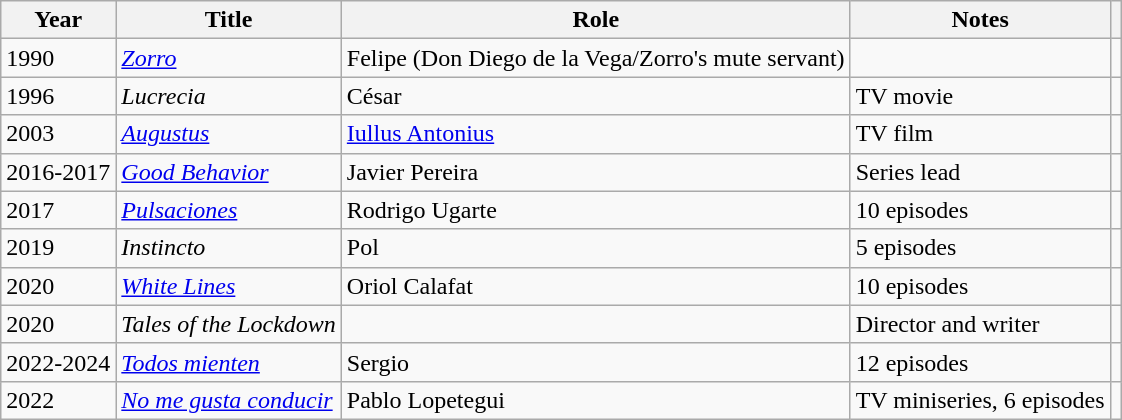<table class="wikitable sortable">
<tr>
<th>Year</th>
<th>Title</th>
<th>Role</th>
<th class="unsortable">Notes</th>
<th class="unsortable"></th>
</tr>
<tr>
<td>1990</td>
<td><em><a href='#'>Zorro</a></em></td>
<td>Felipe (Don Diego de la Vega/Zorro's mute servant)</td>
<td></td>
<td></td>
</tr>
<tr>
<td>1996</td>
<td><em>Lucrecia</em></td>
<td>César</td>
<td>TV movie</td>
<td></td>
</tr>
<tr>
<td>2003</td>
<td><em><a href='#'>Augustus</a></em></td>
<td><a href='#'>Iullus Antonius</a></td>
<td>TV film</td>
<td></td>
</tr>
<tr>
<td>2016-2017</td>
<td><em><a href='#'>Good Behavior</a></em></td>
<td>Javier Pereira</td>
<td>Series lead</td>
<td></td>
</tr>
<tr>
<td>2017</td>
<td><em><a href='#'>Pulsaciones</a></em></td>
<td>Rodrigo Ugarte</td>
<td>10 episodes</td>
<td></td>
</tr>
<tr>
<td>2019</td>
<td><em>Instincto</em></td>
<td>Pol</td>
<td>5 episodes</td>
<td></td>
</tr>
<tr>
<td>2020</td>
<td><em><a href='#'>White Lines</a></em></td>
<td>Oriol Calafat</td>
<td>10 episodes</td>
<td></td>
</tr>
<tr>
<td>2020</td>
<td><em>Tales of the Lockdown</em></td>
<td></td>
<td>Director and writer</td>
<td></td>
</tr>
<tr>
<td>2022-2024</td>
<td><em><a href='#'>Todos mienten</a></em></td>
<td>Sergio</td>
<td>12 episodes</td>
<td></td>
</tr>
<tr>
<td>2022</td>
<td><em><a href='#'>No me gusta conducir</a></em></td>
<td>Pablo Lopetegui</td>
<td>TV miniseries, 6 episodes</td>
<td></td>
</tr>
</table>
